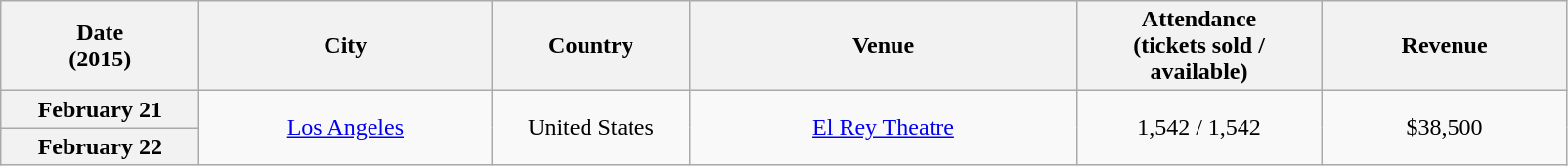<table class="wikitable plainrowheaders" style="text-align:center;">
<tr>
<th scope="col" style="width:8em;">Date<br>(2015)</th>
<th scope="col" style="width:12em;">City</th>
<th scope="col" style="width:8em;">Country</th>
<th scope="col" style="width:16em;">Venue</th>
<th scope="col" style="width:10em;">Attendance<br>(tickets sold / available)</th>
<th scope="col" style="width:10em;">Revenue</th>
</tr>
<tr>
<th scope="row" style="text-align:center;">February 21</th>
<td rowspan="2"><a href='#'>Los Angeles</a></td>
<td rowspan="2">United States</td>
<td rowspan="2"><a href='#'>El Rey Theatre</a></td>
<td rowspan="2">1,542 / 1,542</td>
<td rowspan="2">$38,500</td>
</tr>
<tr>
<th scope="row" style="text-align:center;">February 22</th>
</tr>
</table>
